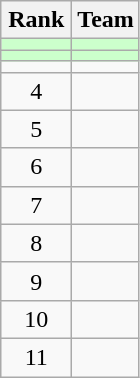<table class="wikitable" style="text-align:center;">
<tr>
<th width=40>Rank</th>
<th>Team</th>
</tr>
<tr bgcolor=#ccffcc>
<td></td>
<td style="text-align:left;"></td>
</tr>
<tr bgcolor=#ccffcc>
<td></td>
<td style="text-align:left;"></td>
</tr>
<tr>
<td></td>
<td style="text-align:left;"></td>
</tr>
<tr>
<td>4</td>
<td style="text-align:left;"></td>
</tr>
<tr>
<td>5</td>
<td style="text-align:left;"></td>
</tr>
<tr>
<td>6</td>
<td style="text-align:left;"></td>
</tr>
<tr>
<td>7</td>
<td style="text-align:left;"></td>
</tr>
<tr>
<td>8</td>
<td style="text-align:left;"></td>
</tr>
<tr>
<td>9</td>
<td style="text-align:left;"></td>
</tr>
<tr>
<td>10</td>
<td style="text-align:left;"></td>
</tr>
<tr>
<td>11</td>
<td style="text-align:left;"></td>
</tr>
</table>
